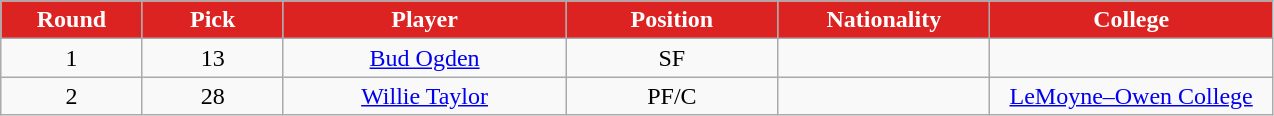<table class="wikitable sortable sortable">
<tr>
<th style="background:#d22; color:#FFFFFF" width="10%">Round</th>
<th style="background:#d22; color:#FFFFFF" width="10%">Pick</th>
<th style="background:#d22; color:#FFFFFF" width="20%">Player</th>
<th style="background:#d22; color:#FFFFFF" width="15%">Position</th>
<th style="background:#d22; color:#FFFFFF" width="15%">Nationality</th>
<th style="background:#d22; color:#FFFFFF" width="20%">College</th>
</tr>
<tr style="text-align: center">
<td>1</td>
<td>13</td>
<td><a href='#'>Bud Ogden</a></td>
<td>SF</td>
<td></td>
<td></td>
</tr>
<tr style="text-align: center">
<td>2</td>
<td>28</td>
<td><a href='#'>Willie Taylor</a></td>
<td>PF/C</td>
<td></td>
<td><a href='#'>LeMoyne–Owen College</a></td>
</tr>
</table>
